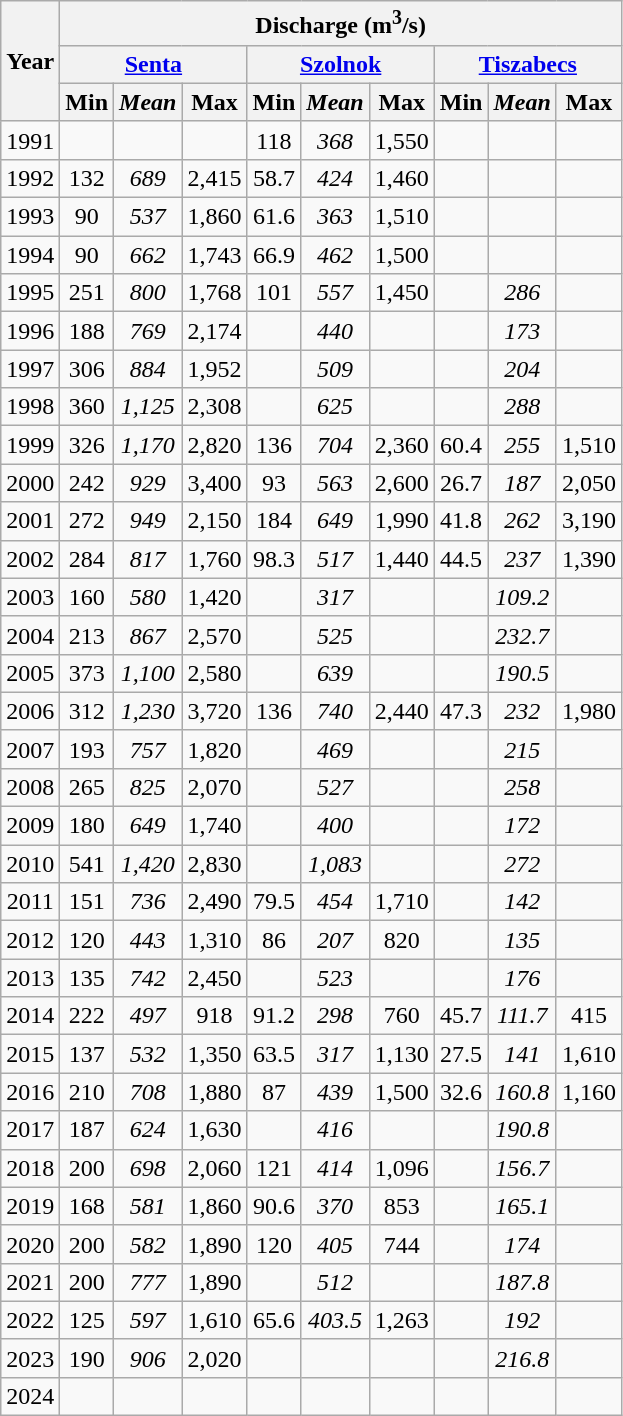<table class="wikitable" style="text-align:center;">
<tr>
<th rowspan="3">Year</th>
<th colspan="9">Discharge (m<sup>3</sup>/s)</th>
</tr>
<tr>
<th colspan="3"><a href='#'>Senta</a></th>
<th colspan="3"><a href='#'>Szolnok</a></th>
<th colspan="3"><a href='#'>Tiszabecs</a></th>
</tr>
<tr>
<th>Min</th>
<th><em>Mean</em></th>
<th>Max</th>
<th>Min</th>
<th><em>Mean</em></th>
<th>Max</th>
<th>Min</th>
<th><em>Mean</em></th>
<th>Max</th>
</tr>
<tr>
<td>1991</td>
<td></td>
<td></td>
<td></td>
<td>118</td>
<td><em>368</em></td>
<td>1,550</td>
<td></td>
<td></td>
<td></td>
</tr>
<tr>
<td>1992</td>
<td>132</td>
<td><em>689</em></td>
<td>2,415</td>
<td>58.7</td>
<td><em>424</em></td>
<td>1,460</td>
<td></td>
<td></td>
<td></td>
</tr>
<tr>
<td>1993</td>
<td>90</td>
<td><em>537</em></td>
<td>1,860</td>
<td>61.6</td>
<td><em>363</em></td>
<td>1,510</td>
<td></td>
<td></td>
<td></td>
</tr>
<tr>
<td>1994</td>
<td>90</td>
<td><em>662</em></td>
<td>1,743</td>
<td>66.9</td>
<td><em>462</em></td>
<td>1,500</td>
<td></td>
<td></td>
<td></td>
</tr>
<tr>
<td>1995</td>
<td>251</td>
<td><em>800</em></td>
<td>1,768</td>
<td>101</td>
<td><em>557</em></td>
<td>1,450</td>
<td></td>
<td><em>286</em></td>
<td></td>
</tr>
<tr>
<td>1996</td>
<td>188</td>
<td><em>769</em></td>
<td>2,174</td>
<td></td>
<td><em>440</em></td>
<td></td>
<td></td>
<td><em>173</em></td>
<td></td>
</tr>
<tr>
<td>1997</td>
<td>306</td>
<td><em>884</em></td>
<td>1,952</td>
<td></td>
<td><em>509</em></td>
<td></td>
<td></td>
<td><em>204</em></td>
<td></td>
</tr>
<tr>
<td>1998</td>
<td>360</td>
<td><em>1,125</em></td>
<td>2,308</td>
<td></td>
<td><em>625</em></td>
<td></td>
<td></td>
<td><em>288</em></td>
<td></td>
</tr>
<tr>
<td>1999</td>
<td>326</td>
<td><em>1,170</em></td>
<td>2,820</td>
<td>136</td>
<td><em>704</em></td>
<td>2,360</td>
<td>60.4</td>
<td><em>255</em></td>
<td>1,510</td>
</tr>
<tr>
<td>2000</td>
<td>242</td>
<td><em>929</em></td>
<td>3,400</td>
<td>93</td>
<td><em>563</em></td>
<td>2,600</td>
<td>26.7</td>
<td><em>187</em></td>
<td>2,050</td>
</tr>
<tr>
<td>2001</td>
<td>272</td>
<td><em>949</em></td>
<td>2,150</td>
<td>184</td>
<td><em>649</em></td>
<td>1,990</td>
<td>41.8</td>
<td><em>262</em></td>
<td>3,190</td>
</tr>
<tr>
<td>2002</td>
<td>284</td>
<td><em>817</em></td>
<td>1,760</td>
<td>98.3</td>
<td><em>517</em></td>
<td>1,440</td>
<td>44.5</td>
<td><em>237</em></td>
<td>1,390</td>
</tr>
<tr>
<td>2003</td>
<td>160</td>
<td><em>580</em></td>
<td>1,420</td>
<td></td>
<td><em>317</em></td>
<td></td>
<td></td>
<td><em>109.2</em></td>
<td></td>
</tr>
<tr>
<td>2004</td>
<td>213</td>
<td><em>867</em></td>
<td>2,570</td>
<td></td>
<td><em>525</em></td>
<td></td>
<td></td>
<td><em>232.7</em></td>
<td></td>
</tr>
<tr>
<td>2005</td>
<td>373</td>
<td><em>1,100</em></td>
<td>2,580</td>
<td></td>
<td><em>639</em></td>
<td></td>
<td></td>
<td><em>190.5</em></td>
<td></td>
</tr>
<tr>
<td>2006</td>
<td>312</td>
<td><em>1,230</em></td>
<td>3,720</td>
<td>136</td>
<td><em>740</em></td>
<td>2,440</td>
<td>47.3</td>
<td><em>232</em></td>
<td>1,980</td>
</tr>
<tr>
<td>2007</td>
<td>193</td>
<td><em>757</em></td>
<td>1,820</td>
<td></td>
<td><em>469</em></td>
<td></td>
<td></td>
<td><em>215</em></td>
<td></td>
</tr>
<tr>
<td>2008</td>
<td>265</td>
<td><em>825</em></td>
<td>2,070</td>
<td></td>
<td><em>527</em></td>
<td></td>
<td></td>
<td><em>258</em></td>
<td></td>
</tr>
<tr>
<td>2009</td>
<td>180</td>
<td><em>649</em></td>
<td>1,740</td>
<td></td>
<td><em>400</em></td>
<td></td>
<td></td>
<td><em>172</em></td>
<td></td>
</tr>
<tr>
<td>2010</td>
<td>541</td>
<td><em>1,420</em></td>
<td>2,830</td>
<td></td>
<td><em>1,083</em></td>
<td></td>
<td></td>
<td><em>272</em></td>
<td></td>
</tr>
<tr>
<td>2011</td>
<td>151</td>
<td><em>736</em></td>
<td>2,490</td>
<td>79.5</td>
<td><em>454</em></td>
<td>1,710</td>
<td></td>
<td><em>142</em></td>
<td></td>
</tr>
<tr>
<td>2012</td>
<td>120</td>
<td><em>443</em></td>
<td>1,310</td>
<td>86</td>
<td><em>207</em></td>
<td>820</td>
<td></td>
<td><em>135</em></td>
<td></td>
</tr>
<tr>
<td>2013</td>
<td>135</td>
<td><em>742</em></td>
<td>2,450</td>
<td></td>
<td><em>523</em></td>
<td></td>
<td></td>
<td><em>176</em></td>
<td></td>
</tr>
<tr>
<td>2014</td>
<td>222</td>
<td><em>497</em></td>
<td>918</td>
<td>91.2</td>
<td><em>298</em></td>
<td>760</td>
<td>45.7</td>
<td><em>111.7</em></td>
<td>415</td>
</tr>
<tr>
<td>2015</td>
<td>137</td>
<td><em>532</em></td>
<td>1,350</td>
<td>63.5</td>
<td><em>317</em></td>
<td>1,130</td>
<td>27.5</td>
<td><em>141</em></td>
<td>1,610</td>
</tr>
<tr>
<td>2016</td>
<td>210</td>
<td><em>708</em></td>
<td>1,880</td>
<td>87</td>
<td><em>439</em></td>
<td>1,500</td>
<td>32.6</td>
<td><em>160.8</em></td>
<td>1,160</td>
</tr>
<tr>
<td>2017</td>
<td>187</td>
<td><em>624</em></td>
<td>1,630</td>
<td></td>
<td><em>416</em></td>
<td></td>
<td></td>
<td><em>190.8</em></td>
<td></td>
</tr>
<tr>
<td>2018</td>
<td>200</td>
<td><em>698</em></td>
<td>2,060</td>
<td>121</td>
<td><em>414</em></td>
<td>1,096</td>
<td></td>
<td><em>156.7</em></td>
<td></td>
</tr>
<tr>
<td>2019</td>
<td>168</td>
<td><em>581</em></td>
<td>1,860</td>
<td>90.6</td>
<td><em>370</em></td>
<td>853</td>
<td></td>
<td><em>165.1</em></td>
<td></td>
</tr>
<tr>
<td>2020</td>
<td>200</td>
<td><em>582</em></td>
<td>1,890</td>
<td>120</td>
<td><em>405</em></td>
<td>744</td>
<td></td>
<td><em>174</em></td>
<td></td>
</tr>
<tr>
<td>2021</td>
<td>200</td>
<td><em>777</em></td>
<td>1,890</td>
<td></td>
<td><em>512</em></td>
<td></td>
<td></td>
<td><em>187.8</em></td>
<td></td>
</tr>
<tr>
<td>2022</td>
<td>125</td>
<td><em>597</em></td>
<td>1,610</td>
<td>65.6</td>
<td><em>403.5</em></td>
<td>1,263</td>
<td></td>
<td><em>192</em></td>
<td></td>
</tr>
<tr>
<td>2023</td>
<td>190</td>
<td><em>906</em></td>
<td>2,020</td>
<td></td>
<td></td>
<td></td>
<td></td>
<td><em>216.8</em></td>
<td></td>
</tr>
<tr>
<td>2024</td>
<td></td>
<td></td>
<td></td>
<td></td>
<td></td>
<td></td>
<td></td>
<td></td>
<td></td>
</tr>
</table>
